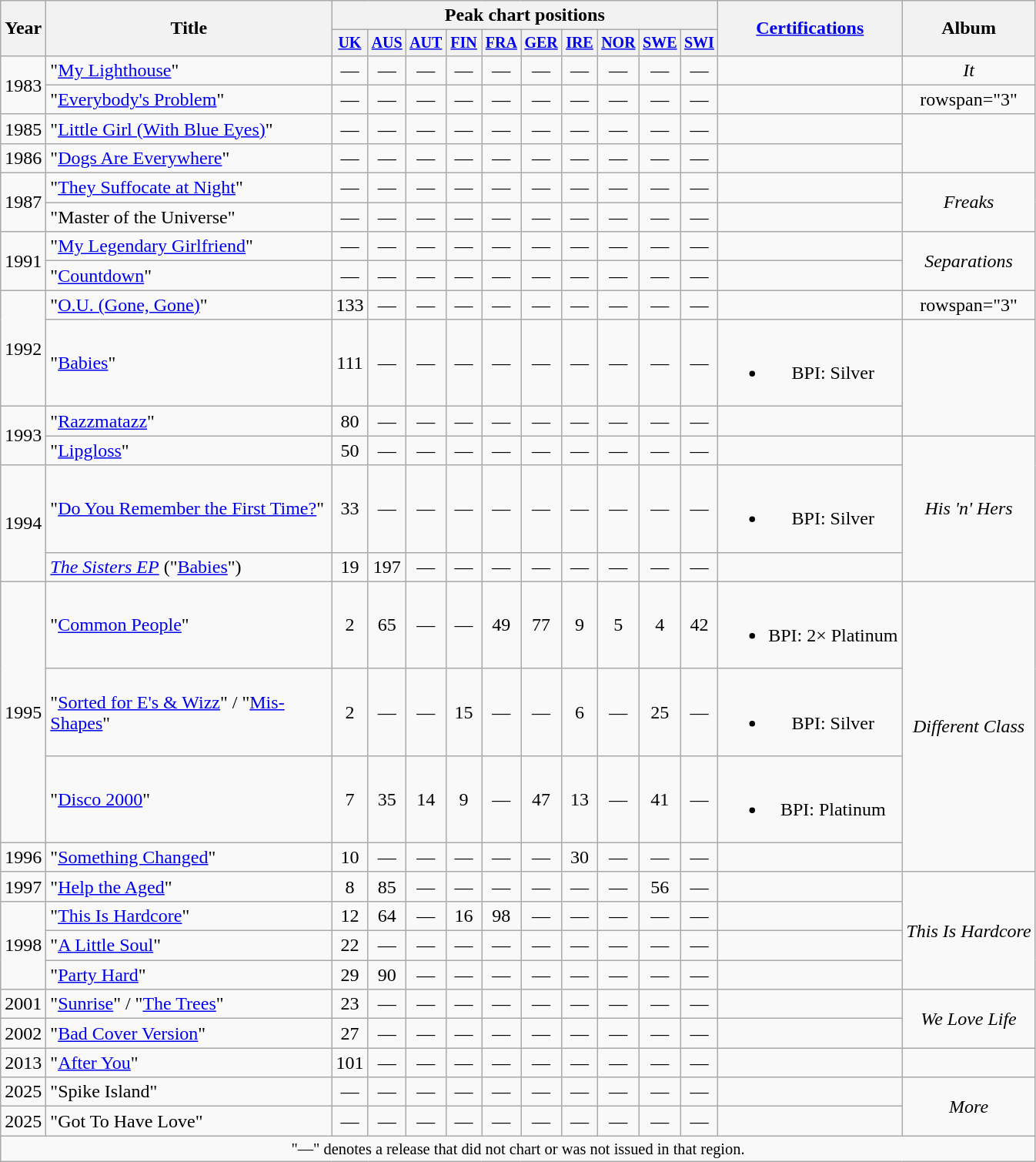<table class="wikitable plainrowheaders" style=text-align:center;>
<tr>
<th scope="col" rowspan="2">Year</th>
<th scope="col" rowspan="2" width="240">Title</th>
<th scope="col" colspan="10">Peak chart positions</th>
<th scope="col" rowspan="2"! rowspan="2"><a href='#'>Certifications</a></th>
<th scope="col" rowspan="2">Album</th>
</tr>
<tr style="font-size:smaller">
<th scope="col" width="25"><a href='#'>UK</a><br></th>
<th scope="col" width="25"><a href='#'>AUS</a><br></th>
<th scope="col" width="25"><a href='#'>AUT</a><br></th>
<th scope="col" width="25"><a href='#'>FIN</a><br></th>
<th scope="col" width="25"><a href='#'>FRA</a><br></th>
<th scope="col" width="25"><a href='#'>GER</a><br></th>
<th scope="col" width="25"><a href='#'>IRE</a><br></th>
<th scope="col" width="25"><a href='#'>NOR</a><br></th>
<th scope="col" width="25"><a href='#'>SWE</a><br></th>
<th scope="col" width="25"><a href='#'>SWI</a><br></th>
</tr>
<tr>
<td rowspan="2">1983</td>
<td align="left">"<a href='#'>My Lighthouse</a>"</td>
<td>—</td>
<td>—</td>
<td>—</td>
<td>—</td>
<td>—</td>
<td>—</td>
<td>—</td>
<td>—</td>
<td>—</td>
<td>—</td>
<td></td>
<td><em>It</em></td>
</tr>
<tr>
<td align="left">"<a href='#'>Everybody's Problem</a>"</td>
<td>—</td>
<td>—</td>
<td>—</td>
<td>—</td>
<td>—</td>
<td>—</td>
<td>—</td>
<td>—</td>
<td>—</td>
<td>—</td>
<td></td>
<td>rowspan="3" </td>
</tr>
<tr>
<td>1985</td>
<td align="left">"<a href='#'>Little Girl (With Blue Eyes)</a>"</td>
<td>—</td>
<td>—</td>
<td>—</td>
<td>—</td>
<td>—</td>
<td>—</td>
<td>—</td>
<td>—</td>
<td>—</td>
<td>—</td>
<td></td>
</tr>
<tr>
<td>1986</td>
<td align="left">"<a href='#'>Dogs Are Everywhere</a>"</td>
<td>—</td>
<td>—</td>
<td>—</td>
<td>—</td>
<td>—</td>
<td>—</td>
<td>—</td>
<td>—</td>
<td>—</td>
<td>—</td>
<td></td>
</tr>
<tr>
<td rowspan="2">1987</td>
<td align="left">"<a href='#'>They Suffocate at Night</a>"</td>
<td>—</td>
<td>—</td>
<td>—</td>
<td>—</td>
<td>—</td>
<td>—</td>
<td>—</td>
<td>—</td>
<td>—</td>
<td>—</td>
<td></td>
<td rowspan="2"><em>Freaks</em></td>
</tr>
<tr>
<td align="left">"Master of the Universe"</td>
<td>—</td>
<td>—</td>
<td>—</td>
<td>—</td>
<td>—</td>
<td>—</td>
<td>—</td>
<td>—</td>
<td>—</td>
<td>—</td>
<td></td>
</tr>
<tr>
<td rowspan="2">1991</td>
<td align="left">"<a href='#'>My Legendary Girlfriend</a>"</td>
<td>—</td>
<td>—</td>
<td>—</td>
<td>—</td>
<td>—</td>
<td>—</td>
<td>—</td>
<td>—</td>
<td>—</td>
<td>—</td>
<td></td>
<td rowspan="2"><em>Separations</em></td>
</tr>
<tr>
<td align="left">"<a href='#'>Countdown</a>"</td>
<td>—</td>
<td>—</td>
<td>—</td>
<td>—</td>
<td>—</td>
<td>—</td>
<td>—</td>
<td>—</td>
<td>—</td>
<td>—</td>
<td></td>
</tr>
<tr>
<td rowspan="2">1992</td>
<td align="left">"<a href='#'>O.U. (Gone, Gone)</a>"</td>
<td>133</td>
<td>—</td>
<td>—</td>
<td>—</td>
<td>—</td>
<td>—</td>
<td>—</td>
<td>—</td>
<td>—</td>
<td>—</td>
<td></td>
<td>rowspan="3" </td>
</tr>
<tr>
<td align="left">"<a href='#'>Babies</a>"</td>
<td>111</td>
<td>—</td>
<td>—</td>
<td>—</td>
<td>—</td>
<td>—</td>
<td>—</td>
<td>—</td>
<td>—</td>
<td>—</td>
<td><br><ul><li>BPI: Silver</li></ul></td>
</tr>
<tr>
<td rowspan="2">1993</td>
<td align="left">"<a href='#'>Razzmatazz</a>"</td>
<td>80</td>
<td>—</td>
<td>—</td>
<td>—</td>
<td>—</td>
<td>—</td>
<td>—</td>
<td>—</td>
<td>—</td>
<td>—</td>
<td></td>
</tr>
<tr>
<td align="left">"<a href='#'>Lipgloss</a>"</td>
<td>50</td>
<td>—</td>
<td>—</td>
<td>—</td>
<td>—</td>
<td>—</td>
<td>—</td>
<td>—</td>
<td>—</td>
<td>—</td>
<td></td>
<td rowspan="3"><em>His 'n' Hers</em></td>
</tr>
<tr>
<td rowspan="2">1994</td>
<td align="left">"<a href='#'>Do You Remember the First Time?</a>"</td>
<td>33</td>
<td>—</td>
<td>—</td>
<td>—</td>
<td>—</td>
<td>—</td>
<td>—</td>
<td>—</td>
<td>—</td>
<td>—</td>
<td><br><ul><li>BPI: Silver</li></ul></td>
</tr>
<tr>
<td align="left"><em><a href='#'>The Sisters EP</a></em> ("<a href='#'>Babies</a>")</td>
<td>19</td>
<td>197</td>
<td>—</td>
<td>—</td>
<td>—</td>
<td>—</td>
<td>—</td>
<td>—</td>
<td>—</td>
<td>—</td>
<td></td>
</tr>
<tr>
<td rowspan="3">1995</td>
<td align="left">"<a href='#'>Common People</a>"</td>
<td>2</td>
<td>65</td>
<td>—</td>
<td>—</td>
<td>49</td>
<td>77</td>
<td>9</td>
<td>5</td>
<td>4</td>
<td>42</td>
<td><br><ul><li>BPI: 2× Platinum</li></ul></td>
<td rowspan="4"><em>Different Class</em></td>
</tr>
<tr>
<td align="left">"<a href='#'>Sorted for E's & Wizz</a>" / "<a href='#'>Mis-Shapes</a>"</td>
<td>2</td>
<td>—</td>
<td>—</td>
<td>15</td>
<td>—</td>
<td>—</td>
<td>6</td>
<td>—</td>
<td>25</td>
<td>—</td>
<td><br><ul><li>BPI: Silver</li></ul></td>
</tr>
<tr>
<td align="left">"<a href='#'>Disco 2000</a>"</td>
<td>7</td>
<td>35</td>
<td>14</td>
<td>9</td>
<td>—</td>
<td>47</td>
<td>13</td>
<td>—</td>
<td>41</td>
<td>—</td>
<td><br><ul><li>BPI: Platinum</li></ul></td>
</tr>
<tr>
<td>1996</td>
<td align="left">"<a href='#'>Something Changed</a>"</td>
<td>10</td>
<td>—</td>
<td>—</td>
<td>—</td>
<td>—</td>
<td>—</td>
<td>30</td>
<td>—</td>
<td>—</td>
<td>—</td>
<td></td>
</tr>
<tr>
<td>1997</td>
<td align="left">"<a href='#'>Help the Aged</a>"</td>
<td>8</td>
<td>85</td>
<td>—</td>
<td>—</td>
<td>—</td>
<td>—</td>
<td>—</td>
<td>—</td>
<td>56</td>
<td>—</td>
<td></td>
<td rowspan="4"><em>This Is Hardcore</em></td>
</tr>
<tr>
<td rowspan="3">1998</td>
<td align="left">"<a href='#'>This Is Hardcore</a>"</td>
<td>12</td>
<td>64</td>
<td>—</td>
<td>16</td>
<td>98</td>
<td>—</td>
<td>—</td>
<td>—</td>
<td>—</td>
<td>—</td>
<td></td>
</tr>
<tr>
<td align="left">"<a href='#'>A Little Soul</a>"</td>
<td>22</td>
<td>—</td>
<td>—</td>
<td>—</td>
<td>—</td>
<td>—</td>
<td>—</td>
<td>—</td>
<td>—</td>
<td>—</td>
<td></td>
</tr>
<tr>
<td align="left">"<a href='#'>Party Hard</a>"</td>
<td>29</td>
<td>90</td>
<td>—</td>
<td>—</td>
<td>—</td>
<td>—</td>
<td>—</td>
<td>—</td>
<td>—</td>
<td>—</td>
<td></td>
</tr>
<tr>
<td>2001</td>
<td align="left">"<a href='#'>Sunrise</a>" / "<a href='#'>The Trees</a>"</td>
<td>23</td>
<td>—</td>
<td>—</td>
<td>—</td>
<td>—</td>
<td>—</td>
<td>—</td>
<td>—</td>
<td>—</td>
<td>—</td>
<td></td>
<td rowspan="2"><em>We Love Life</em></td>
</tr>
<tr>
<td>2002</td>
<td align="left">"<a href='#'>Bad Cover Version</a>"</td>
<td>27</td>
<td>—</td>
<td>—</td>
<td>—</td>
<td>—</td>
<td>—</td>
<td>—</td>
<td>—</td>
<td>—</td>
<td>—</td>
<td></td>
</tr>
<tr>
<td>2013</td>
<td align="left">"<a href='#'>After You</a>"</td>
<td>101</td>
<td>—</td>
<td>—</td>
<td>—</td>
<td>—</td>
<td>—</td>
<td>—</td>
<td>—</td>
<td>—</td>
<td>—</td>
<td></td>
<td></td>
</tr>
<tr>
<td>2025</td>
<td align="left">"Spike Island"</td>
<td>—</td>
<td>—</td>
<td>—</td>
<td>—</td>
<td>—</td>
<td>—</td>
<td>—</td>
<td>—</td>
<td>—</td>
<td>—</td>
<td></td>
<td rowspan="2"><em>More</em></td>
</tr>
<tr>
<td>2025</td>
<td align="left">"Got To Have Love"</td>
<td>—</td>
<td>—</td>
<td>—</td>
<td>—</td>
<td>—</td>
<td>—</td>
<td>—</td>
<td>—</td>
<td>—</td>
<td>—</td>
<td></td>
</tr>
<tr>
<td colspan="14" style="font-size: 85%">"—" denotes a release that did not chart or was not issued in that region.</td>
</tr>
</table>
